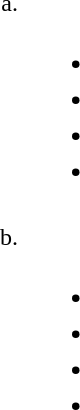<table style="margin-left:13px; line-height:150%">
<tr>
<td align="right" valign="top">a.  </td>
<td><br><ul><li></li><li></li><li></li><li></li></ul></td>
</tr>
<tr>
<td align="right" valign="top">b.  </td>
<td><br><ul><li></li><li></li><li></li><li></li></ul></td>
</tr>
</table>
